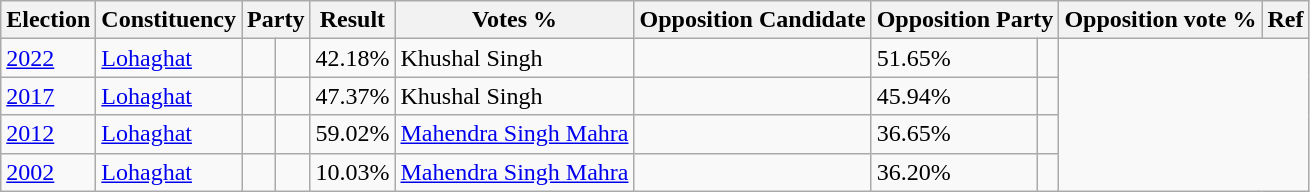<table class="wikitable sortable">
<tr>
<th>Election</th>
<th>Constituency</th>
<th colspan="2">Party</th>
<th>Result</th>
<th>Votes %</th>
<th>Opposition Candidate</th>
<th colspan="2">Opposition Party</th>
<th>Opposition vote %</th>
<th>Ref</th>
</tr>
<tr>
<td><a href='#'>2022</a></td>
<td><a href='#'>Lohaghat</a></td>
<td></td>
<td></td>
<td>42.18%</td>
<td>Khushal Singh</td>
<td></td>
<td>51.65%</td>
<td></td>
</tr>
<tr>
<td><a href='#'>2017</a></td>
<td><a href='#'>Lohaghat</a></td>
<td></td>
<td></td>
<td>47.37%</td>
<td>Khushal Singh</td>
<td></td>
<td>45.94%</td>
<td></td>
</tr>
<tr>
<td><a href='#'>2012</a></td>
<td><a href='#'>Lohaghat</a></td>
<td></td>
<td></td>
<td>59.02%</td>
<td><a href='#'>Mahendra Singh Mahra</a></td>
<td></td>
<td>36.65%</td>
<td></td>
</tr>
<tr>
<td><a href='#'>2002</a></td>
<td><a href='#'>Lohaghat</a></td>
<td></td>
<td></td>
<td>10.03%</td>
<td><a href='#'>Mahendra Singh Mahra</a></td>
<td></td>
<td>36.20%</td>
<td></td>
</tr>
</table>
